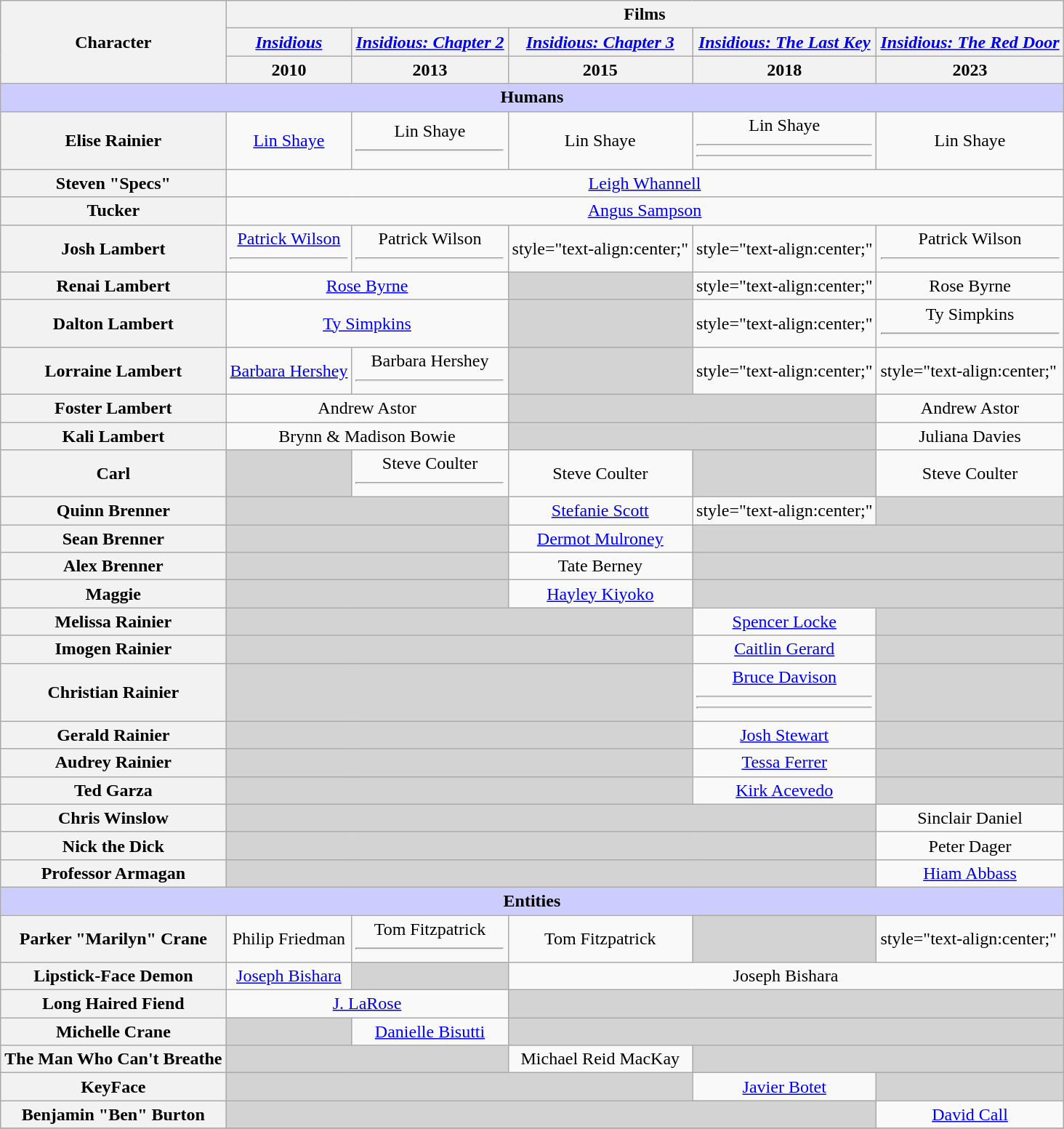<table class="wikitable" text-align:center;">
<tr>
<th rowspan="3">Character</th>
<th colspan="5">Films</th>
</tr>
<tr>
<th><em><a href='#'>Insidious</a></em></th>
<th><em><a href='#'>Insidious: Chapter 2</a></em></th>
<th><em><a href='#'>Insidious: Chapter 3</a></em></th>
<th><em><a href='#'>Insidious: The Last Key</a></em></th>
<th><em><a href='#'>Insidious: The Red Door</a></em></th>
</tr>
<tr>
<th>2010</th>
<th>2013</th>
<th>2015</th>
<th>2018</th>
<th>2023</th>
</tr>
<tr>
<th style="background-color:#ccccff; text-align:center;" colspan="6">Humans</th>
</tr>
<tr>
<th>Elise Rainier</th>
<td style="text-align:center;"><a href='#'>Lin Shaye</a></td>
<td style="text-align:center;">Lin Shaye<hr> </td>
<td style="text-align:center;">Lin Shaye</td>
<td style="text-align:center;">Lin Shaye<hr><hr></td>
<td style="text-align:center;">Lin Shaye</td>
</tr>
<tr>
<th>Steven "Specs"</th>
<td colspan="5" style="text-align:center;"><a href='#'>Leigh Whannell</a></td>
</tr>
<tr>
<th>Tucker</th>
<td colspan="5" style="text-align:center;"><a href='#'>Angus Sampson</a></td>
</tr>
<tr>
<th>Josh Lambert</th>
<td style="text-align:center;"><a href='#'>Patrick Wilson</a><hr> </td>
<td style="text-align:center;">Patrick Wilson<hr> </td>
<td>style="text-align:center;" </td>
<td>style="text-align:center;" </td>
<td style="text-align:center;">Patrick Wilson<hr> </td>
</tr>
<tr>
<th>Renai Lambert</th>
<td colspan="2" style="text-align:center;"><a href='#'>Rose Byrne</a></td>
<td style="background:lightgrey;"></td>
<td>style="text-align:center;" </td>
<td style="text-align:center;">Rose Byrne</td>
</tr>
<tr>
<th>Dalton Lambert</th>
<td colspan="2" style="text-align:center;"><a href='#'>Ty Simpkins</a></td>
<td style="background:lightgrey;"></td>
<td>style="text-align:center;" </td>
<td style="text-align:center;">Ty Simpkins<hr></td>
</tr>
<tr>
<th>Lorraine Lambert</th>
<td style="text-align:center;"><a href='#'>Barbara Hershey</a></td>
<td style="text-align:center;">Barbara Hershey<hr></td>
<td style="background:lightgrey;"></td>
<td>style="text-align:center;" </td>
<td>style="text-align:center;" </td>
</tr>
<tr>
<th>Foster Lambert</th>
<td colspan="2" style="text-align:center;">Andrew Astor</td>
<td colspan="2" style="background:lightgrey;"></td>
<td style="text-align:center;">Andrew Astor</td>
</tr>
<tr>
<th>Kali Lambert</th>
<td colspan="2" style="text-align:center;">Brynn & Madison Bowie</td>
<td colspan="2" style="background:lightgrey;"></td>
<td style="text-align:center;">Juliana Davies</td>
</tr>
<tr>
<th>Carl</th>
<td style="background:lightgrey;"></td>
<td style="text-align:center;">Steve Coulter<hr></td>
<td style="text-align:center;">Steve Coulter</td>
<td style="background:lightgrey;"></td>
<td style="text-align:center;">Steve Coulter</td>
</tr>
<tr>
<th>Quinn Brenner</th>
<td colspan="2" style="background:lightgrey;"></td>
<td style="text-align:center;"><a href='#'>Stefanie Scott</a></td>
<td>style="text-align:center;" </td>
<td style="background:lightgrey;"></td>
</tr>
<tr>
<th>Sean Brenner</th>
<td colspan="2" style="background:lightgrey;"></td>
<td style="text-align:center;"><a href='#'>Dermot Mulroney</a></td>
<td colspan="2" style="background:lightgrey;"></td>
</tr>
<tr>
<th>Alex Brenner</th>
<td colspan="2" style="background:lightgrey;"></td>
<td style="text-align:center;">Tate Berney</td>
<td colspan="2" style="background:lightgrey;"></td>
</tr>
<tr>
<th>Maggie</th>
<td colspan="2" style="background:lightgrey;"></td>
<td style="text-align:center;"><a href='#'>Hayley Kiyoko</a></td>
<td colspan="2" style="background:lightgrey;"></td>
</tr>
<tr>
<th>Melissa Rainier</th>
<td colspan="3" style="background:lightgrey;"></td>
<td style="text-align:center;"><a href='#'>Spencer Locke</a></td>
<td style="background:lightgrey;"></td>
</tr>
<tr>
<th>Imogen Rainier</th>
<td colspan="3" style="background:lightgrey;"></td>
<td style="text-align:center;"><a href='#'>Caitlin Gerard</a></td>
<td style="background:lightgrey;"></td>
</tr>
<tr>
<th>Christian Rainier</th>
<td colspan="3" style="background:lightgrey;"></td>
<td style="text-align:center;"><a href='#'>Bruce Davison</a><hr><hr></td>
<td style="background:lightgrey;"></td>
</tr>
<tr>
<th>Gerald Rainier</th>
<td colspan="3" style="background:lightgrey;"></td>
<td style="Text-align:center;"><a href='#'>Josh Stewart</a></td>
<td style="background:lightgrey;"></td>
</tr>
<tr>
<th>Audrey Rainier</th>
<td colspan="3" style="background:lightgrey;"></td>
<td style="Text-align:center;"><a href='#'>Tessa Ferrer</a></td>
<td style="background:lightgrey;"></td>
</tr>
<tr>
<th>Ted Garza</th>
<td colspan="3" style="background:lightgrey;"></td>
<td style="Text-align:center;"><a href='#'>Kirk Acevedo</a></td>
<td style="background:lightgrey;"></td>
</tr>
<tr>
<th>Chris Winslow</th>
<td colspan="4" style="background:lightgrey;"></td>
<td style="text-align:center;">Sinclair Daniel</td>
</tr>
<tr>
<th>Nick the Dick</th>
<td colspan="4" style="background:lightgrey;"></td>
<td style="text-align:center;">Peter Dager</td>
</tr>
<tr>
<th>Professor Armagan</th>
<td colspan="4" style="background:lightgrey;"></td>
<td style="text-align:center;"><a href='#'>Hiam Abbass</a></td>
</tr>
<tr>
<th style="background-color:#ccccff; text-align:center;" colspan="6">Entities</th>
</tr>
<tr>
<th>Parker "Marilyn" Crane<br></th>
<td style="text-align:center;">Philip Friedman</td>
<td style="text-align:center;">Tom Fitzpatrick<hr></td>
<td style="text-align:center;">Tom Fitzpatrick</td>
<td colspan="1" style="background:lightgrey;"></td>
<td>style="text-align:center;" </td>
</tr>
<tr>
<th>Lipstick-Face Demon</th>
<td style="text-align:center;"><a href='#'>Joseph Bishara</a></td>
<td style="background:lightgrey;"></td>
<td colspan="5" style="text-align:center;">Joseph Bishara</td>
</tr>
<tr>
<th>Long Haired Fiend</th>
<td colspan="2" style="text-align:center;"><a href='#'>J. LaRose</a></td>
<td colspan="3" style="background:lightgrey;"></td>
</tr>
<tr>
<th>Michelle Crane<br></th>
<td style="background:lightgrey;"></td>
<td style="text-align:center;"><a href='#'>Danielle Bisutti</a></td>
<td colspan="3" style="background:lightgrey;"></td>
</tr>
<tr>
<th>The Man Who Can't Breathe</th>
<td colspan="2" style="background:lightgrey;"></td>
<td style="text-align:center;">Michael Reid MacKay</td>
<td colspan="2" style="background:lightgrey;"></td>
</tr>
<tr>
<th>KeyFace</th>
<td colspan="3" style="background:lightgrey;"></td>
<td style="text-align:center;"><a href='#'>Javier Botet</a></td>
<td style="background:lightgrey;"></td>
</tr>
<tr>
<th>Benjamin "Ben" Burton<br></th>
<td colspan="4" style="background:lightgrey;"></td>
<td style="text-align:center;"><a href='#'>David Call</a></td>
</tr>
<tr>
</tr>
</table>
